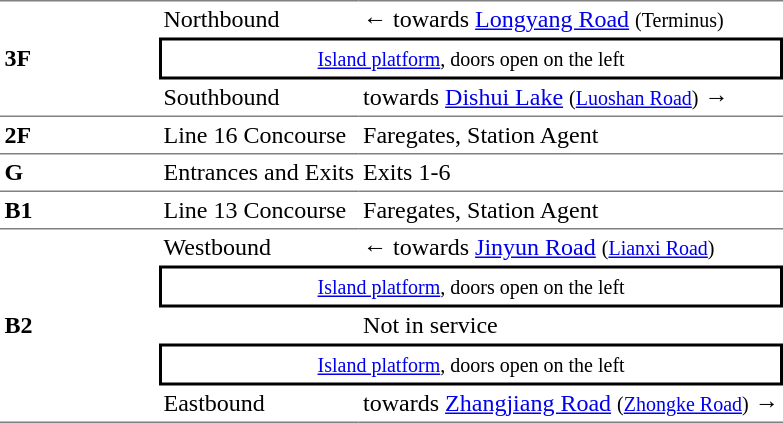<table cellspacing=0 cellpadding=3>
<tr>
<td style="border-top:solid 1px gray;border-bottom:solid 1px gray;" width=100 rowspan=3><strong>3F</strong></td>
<td style="border-top:solid 1px gray;">Northbound</td>
<td style="border-top:solid 1px gray;">←  towards <a href='#'>Longyang Road</a> <small>(Terminus)</small></td>
</tr>
<tr>
<td style="border-right:solid 2px black;border-left:solid 2px black;border-top:solid 2px black;border-bottom:solid 2px black;text-align:center;" colspan=2><small><a href='#'>Island platform</a>, doors open on the left</small></td>
</tr>
<tr>
<td style="border-bottom:solid 1px gray;">Southbound</td>
<td style="border-bottom:solid 1px gray;">  towards <a href='#'>Dishui Lake</a> <small>(<a href='#'>Luoshan Road</a>)</small> →</td>
</tr>
<tr>
<td style="border-bottom:solid 1px gray;"><strong>2F</strong></td>
<td style="border-bottom:solid 1px gray;">Line 16 Concourse</td>
<td style="border-bottom:solid 1px gray;">Faregates, Station Agent</td>
</tr>
<tr>
<td style="border-bottom:solid 1px gray;"><strong>G</strong></td>
<td style="border-bottom:solid 1px gray;">Entrances and Exits</td>
<td style="border-bottom:solid 1px gray;">Exits 1-6</td>
</tr>
<tr>
<td style="border-bottom:solid 1px gray;"><strong>B1</strong></td>
<td style="border-bottom:solid 1px gray;">Line 13 Concourse</td>
<td style="border-bottom:solid 1px gray;">Faregates, Station Agent</td>
</tr>
<tr>
<td style="border-bottom:solid 1px gray;" rowspan=5><strong>B2</strong></td>
<td>Westbound</td>
<td>←  towards <a href='#'>Jinyun Road</a> <small>(<a href='#'>Lianxi Road</a>)</small></td>
</tr>
<tr>
<td style="border-right:solid 2px black;border-left:solid 2px black;border-top:solid 2px black;border-bottom:solid 2px black;text-align:center;" colspan=2><small><a href='#'>Island platform</a>, doors open on the left</small></td>
</tr>
<tr>
<td></td>
<td>Not in service</td>
</tr>
<tr>
<td style="border-right:solid 2px black;border-left:solid 2px black;border-top:solid 2px black;border-bottom:solid 2px black;text-align:center;" colspan=2><small><a href='#'>Island platform</a>, doors open on the left</small></td>
</tr>
<tr>
<td style="border-bottom:solid 1px gray;">Eastbound</td>
<td style="border-bottom:solid 1px gray;">  towards <a href='#'>Zhangjiang Road</a> <small>(<a href='#'>Zhongke Road</a>)</small> →</td>
</tr>
</table>
